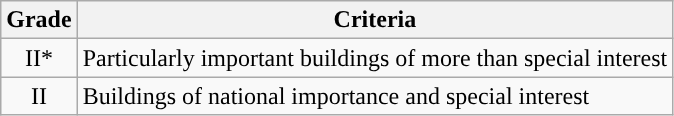<table class="wikitable">
<tr>
<th>Grade</th>
<th>Criteria</th>
</tr>
<tr>
<td align="center" >II*</td>
<td>Particularly important buildings of more than special interest</td>
</tr>
<tr>
<td align="center" >II</td>
<td>Buildings of national importance and special interest</td>
</tr>
</table>
